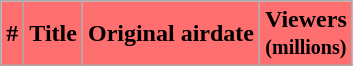<table class="wikitable plainrowheaders">
<tr>
<th ! style="background: #FF6F6F;">#</th>
<th ! style="background: #FF6F6F;">Title</th>
<th ! style="background: #FF6F6F;">Original airdate</th>
<th ! style="background: #FF6F6F;">Viewers<br><small>(millions)</small><br>




</th>
</tr>
</table>
